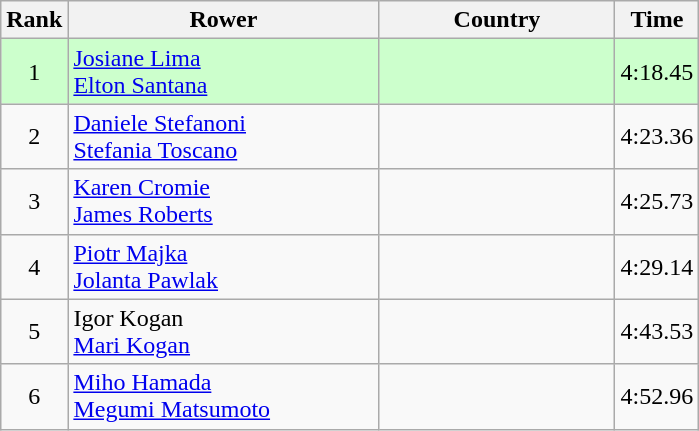<table class="wikitable" style="text-align:center">
<tr>
<th>Rank</th>
<th width=200>Rower</th>
<th width=150>Country</th>
<th width=5em>Time</th>
</tr>
<tr bgcolor="#ccffcc">
<td>1</td>
<td align=left><a href='#'>Josiane Lima</a><br><a href='#'>Elton Santana</a></td>
<td align=left></td>
<td>4:18.45</td>
</tr>
<tr>
<td>2</td>
<td align=left><a href='#'>Daniele Stefanoni</a><br><a href='#'>Stefania Toscano</a></td>
<td align=left></td>
<td>4:23.36</td>
</tr>
<tr>
<td>3</td>
<td align=left><a href='#'>Karen Cromie</a><br><a href='#'>James Roberts</a></td>
<td align=left></td>
<td>4:25.73</td>
</tr>
<tr>
<td>4</td>
<td align=left><a href='#'>Piotr Majka</a><br><a href='#'>Jolanta Pawlak</a></td>
<td align=left></td>
<td>4:29.14</td>
</tr>
<tr>
<td>5</td>
<td align=left>Igor Kogan<br><a href='#'>Mari Kogan</a></td>
<td align=left></td>
<td>4:43.53</td>
</tr>
<tr>
<td>6</td>
<td align=left><a href='#'>Miho Hamada</a><br><a href='#'>Megumi Matsumoto</a></td>
<td align=left></td>
<td>4:52.96</td>
</tr>
</table>
